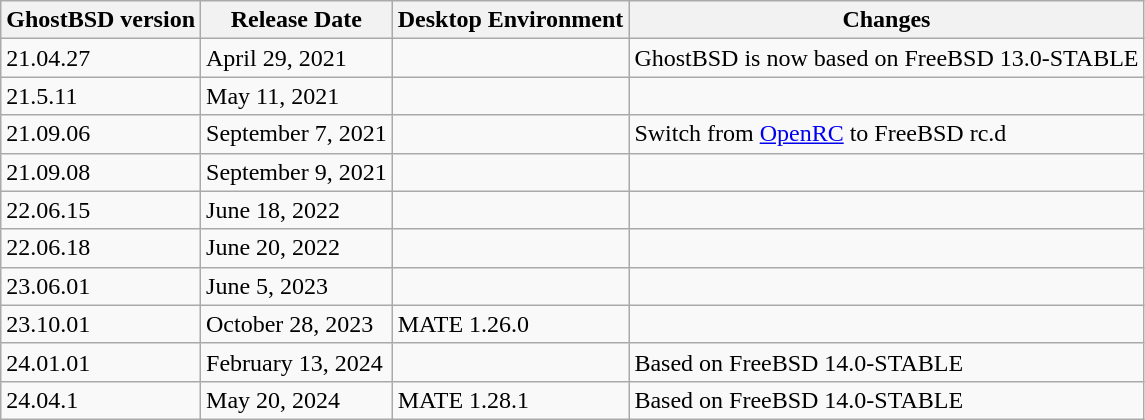<table class="wikitable">
<tr>
<th>GhostBSD version</th>
<th>Release Date</th>
<th>Desktop Environment</th>
<th>Changes</th>
</tr>
<tr>
<td>21.04.27</td>
<td>April 29, 2021</td>
<td></td>
<td>GhostBSD is now based on FreeBSD 13.0-STABLE</td>
</tr>
<tr>
<td>21.5.11</td>
<td>May 11, 2021</td>
<td></td>
<td></td>
</tr>
<tr>
<td>21.09.06</td>
<td>September 7, 2021</td>
<td></td>
<td>Switch from <a href='#'>OpenRC</a> to FreeBSD rc.d</td>
</tr>
<tr>
<td>21.09.08</td>
<td>September 9, 2021</td>
<td></td>
</tr>
<tr>
<td>22.06.15</td>
<td>June 18, 2022</td>
<td></td>
<td></td>
</tr>
<tr>
<td>22.06.18</td>
<td>June 20, 2022</td>
<td></td>
<td></td>
</tr>
<tr>
<td>23.06.01</td>
<td>June 5, 2023</td>
<td></td>
<td></td>
</tr>
<tr>
<td>23.10.01</td>
<td>October 28, 2023</td>
<td>MATE 1.26.0</td>
<td></td>
</tr>
<tr>
<td>24.01.01</td>
<td>February 13, 2024</td>
<td></td>
<td>Based on FreeBSD 14.0-STABLE</td>
</tr>
<tr>
<td>24.04.1</td>
<td>May 20, 2024</td>
<td>MATE 1.28.1</td>
<td>Based on FreeBSD 14.0-STABLE</td>
</tr>
</table>
